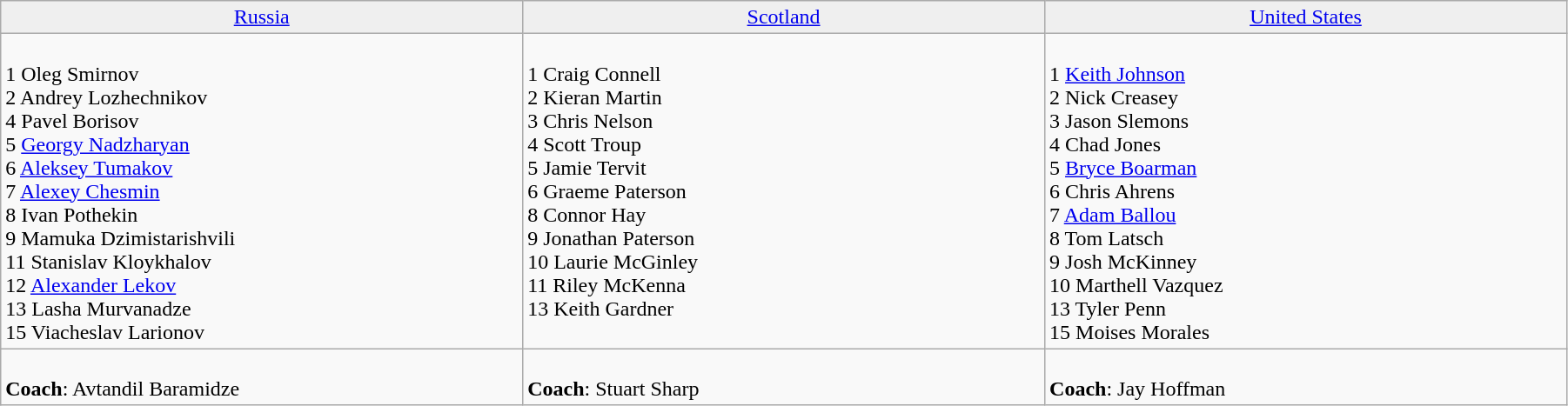<table class="wikitable mw-collapsible mw-collapsed" cellpadding=5 cellspacing=0 style="width:95%">
<tr align=center>
<td bgcolor="#efefef" width="200"> <a href='#'>Russia</a></td>
<td bgcolor="#efefef" width="200"> <a href='#'>Scotland</a></td>
<td bgcolor="#efefef" width="200"> <a href='#'>United States</a></td>
</tr>
<tr valign=top>
<td><br>1 Oleg Smirnov<br>
2 Andrey Lozhechnikov<br>
4 Pavel Borisov<br>
5 <a href='#'>Georgy Nadzharyan</a><br>
6 <a href='#'>Aleksey Tumakov</a><br>
7 <a href='#'>Alexey Chesmin</a><br>
8 Ivan Pothekin<br>
9 Mamuka Dzimistarishvili<br>
11 Stanislav Kloykhalov<br>
12 <a href='#'>Alexander Lekov</a><br>
13 Lasha Murvanadze<br>
15 Viacheslav Larionov</td>
<td><br>1 Craig Connell<br>
2 Kieran Martin<br>
3 Chris Nelson<br>
4 Scott Troup<br>
5 Jamie Tervit<br>
6 Graeme Paterson<br>
8 Connor Hay<br>
9 Jonathan Paterson<br>
10 Laurie McGinley<br>
11 Riley McKenna<br>
13 Keith Gardner</td>
<td><br>1 <a href='#'>Keith Johnson</a><br>
2 Nick Creasey<br>
3 Jason Slemons<br>
4 Chad Jones<br>
5 <a href='#'>Bryce Boarman</a><br>
6 Chris Ahrens<br>
7 <a href='#'>Adam Ballou</a><br>
8 Tom Latsch<br>
9 Josh McKinney<br>
10 Marthell Vazquez<br>
13 Tyler Penn<br>
15 Moises Morales</td>
</tr>
<tr valign=top>
<td><br><strong>Coach</strong>: Avtandil Baramidze</td>
<td><br><strong>Coach</strong>: Stuart Sharp</td>
<td><br><strong>Coach</strong>: Jay Hoffman</td>
</tr>
</table>
